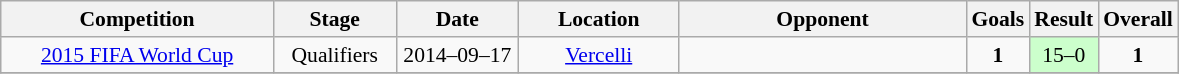<table class="wikitable" style="font-size:90%">
<tr>
<th width=175px>Competition</th>
<th width=75px>Stage</th>
<th width=75px>Date</th>
<th width=100px>Location</th>
<th width=185px>Opponent</th>
<th width=25px>Goals</th>
<th width=25>Result</th>
<th width=25px>Overall</th>
</tr>
<tr align=center>
<td><a href='#'>2015 FIFA World Cup</a></td>
<td>Qualifiers</td>
<td>2014–09–17</td>
<td><a href='#'>Vercelli</a></td>
<td align=left></td>
<td><strong>1</strong></td>
<td bgcolor=#CCFFCC>15–0</td>
<td><strong>1</strong></td>
</tr>
<tr>
</tr>
</table>
